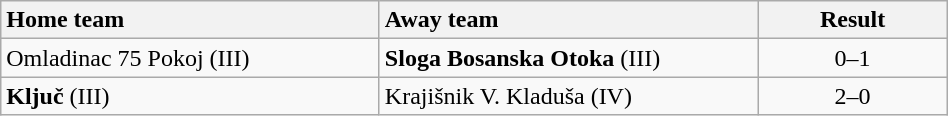<table class="wikitable" style="width:50%">
<tr>
<th style="width:40%; text-align:left">Home team</th>
<th style="width:40%; text-align:left">Away team</th>
<th>Result</th>
</tr>
<tr>
<td>Omladinac 75 Pokoj (III)</td>
<td><strong>Sloga Bosanska Otoka</strong> (III)</td>
<td style="text-align:center">0–1</td>
</tr>
<tr>
<td><strong>Ključ</strong> (III)</td>
<td>Krajišnik V. Kladuša (IV)</td>
<td style="text-align:center">2–0</td>
</tr>
</table>
